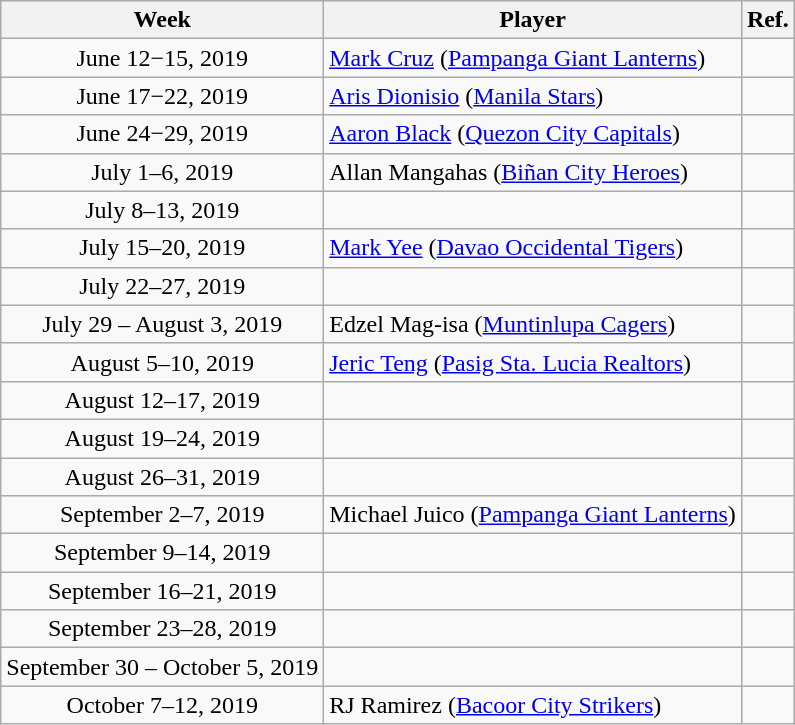<table class="wikitable">
<tr>
<th>Week</th>
<th>Player</th>
<th>Ref.</th>
</tr>
<tr>
<td align=center>June 12−15, 2019</td>
<td><a href='#'>Mark Cruz</a> (<a href='#'>Pampanga Giant Lanterns</a>)</td>
<td></td>
</tr>
<tr>
<td align=center>June 17−22, 2019</td>
<td><a href='#'>Aris Dionisio</a> (<a href='#'>Manila Stars</a>)</td>
<td></td>
</tr>
<tr>
<td align=center>June 24−29, 2019</td>
<td><a href='#'>Aaron Black</a> (<a href='#'>Quezon City Capitals</a>)</td>
<td></td>
</tr>
<tr>
<td align=center>July 1–6, 2019</td>
<td>Allan Mangahas (<a href='#'>Biñan City Heroes</a>)</td>
<td></td>
</tr>
<tr>
<td align=center>July 8–13, 2019</td>
<td></td>
<td></td>
</tr>
<tr>
<td align=center>July 15–20, 2019</td>
<td><a href='#'>Mark Yee</a> (<a href='#'>Davao Occidental Tigers</a>)</td>
<td></td>
</tr>
<tr>
<td align=center>July 22–27, 2019</td>
<td></td>
<td></td>
</tr>
<tr>
<td align=center>July 29 – August 3, 2019</td>
<td>Edzel Mag-isa (<a href='#'>Muntinlupa Cagers</a>)</td>
<td></td>
</tr>
<tr>
<td align=center>August 5–10, 2019</td>
<td><a href='#'>Jeric Teng</a> (<a href='#'>Pasig Sta. Lucia Realtors</a>)</td>
<td></td>
</tr>
<tr>
<td align=center>August 12–17, 2019</td>
<td></td>
<td></td>
</tr>
<tr>
<td align=center>August 19–24, 2019</td>
<td></td>
<td></td>
</tr>
<tr>
<td align=center>August 26–31, 2019</td>
<td></td>
<td></td>
</tr>
<tr>
<td align=center>September 2–7, 2019</td>
<td>Michael Juico (<a href='#'>Pampanga Giant Lanterns</a>)</td>
<td></td>
</tr>
<tr>
<td align=center>September 9–14, 2019</td>
<td></td>
<td></td>
</tr>
<tr>
<td align=center>September 16–21, 2019</td>
<td></td>
<td></td>
</tr>
<tr>
<td align=center>September 23–28, 2019</td>
<td></td>
<td></td>
</tr>
<tr>
<td align=center>September 30 – October 5, 2019</td>
<td></td>
<td></td>
</tr>
<tr>
<td align=center>October 7–12, 2019</td>
<td>RJ Ramirez (<a href='#'>Bacoor City Strikers</a>)</td>
<td></td>
</tr>
</table>
